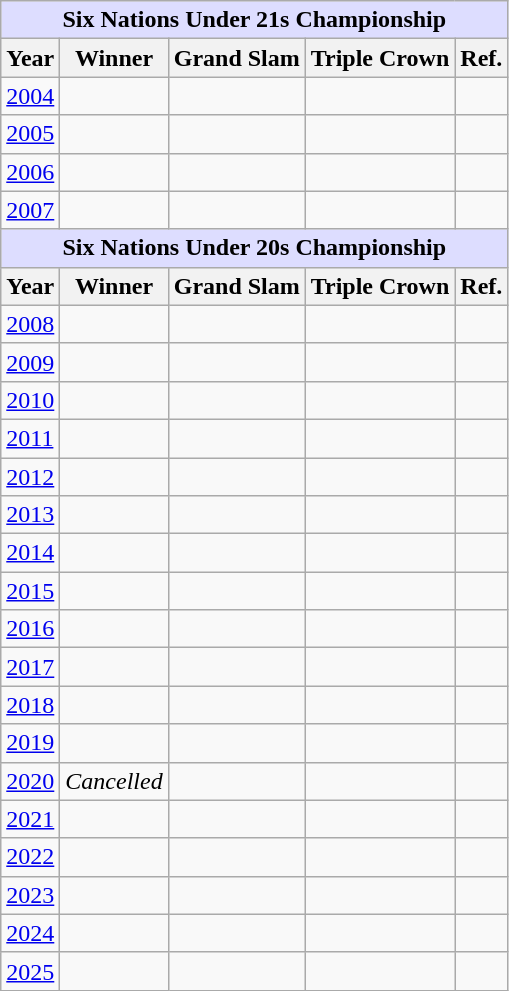<table class="wikitable">
<tr>
<th style="background:#ddddff" colspan=5>Six Nations Under 21s Championship</th>
</tr>
<tr>
<th>Year</th>
<th>Winner</th>
<th>Grand Slam</th>
<th>Triple Crown</th>
<th>Ref.</th>
</tr>
<tr>
<td><a href='#'>2004</a></td>
<td></td>
<td></td>
<td></td>
<td></td>
</tr>
<tr>
<td><a href='#'>2005</a></td>
<td></td>
<td></td>
<td></td>
<td></td>
</tr>
<tr>
<td><a href='#'>2006</a></td>
<td></td>
<td></td>
<td></td>
<td></td>
</tr>
<tr>
<td><a href='#'>2007</a></td>
<td></td>
<td></td>
<td></td>
<td></td>
</tr>
<tr>
<th style="background:#ddddff" colspan=5>Six Nations Under 20s Championship</th>
</tr>
<tr>
<th>Year</th>
<th>Winner</th>
<th>Grand Slam</th>
<th>Triple Crown</th>
<th>Ref.</th>
</tr>
<tr>
<td><a href='#'>2008</a></td>
<td></td>
<td></td>
<td></td>
<td></td>
</tr>
<tr>
<td><a href='#'>2009</a></td>
<td></td>
<td></td>
<td></td>
<td></td>
</tr>
<tr>
<td><a href='#'>2010</a></td>
<td></td>
<td></td>
<td></td>
<td></td>
</tr>
<tr>
<td><a href='#'>2011</a></td>
<td></td>
<td></td>
<td></td>
<td></td>
</tr>
<tr>
<td><a href='#'>2012</a></td>
<td></td>
<td></td>
<td></td>
<td></td>
</tr>
<tr>
<td><a href='#'>2013</a></td>
<td></td>
<td></td>
<td></td>
<td></td>
</tr>
<tr>
<td><a href='#'>2014</a></td>
<td></td>
<td></td>
<td></td>
<td></td>
</tr>
<tr>
<td><a href='#'>2015</a></td>
<td></td>
<td></td>
<td></td>
<td></td>
</tr>
<tr>
<td><a href='#'>2016</a></td>
<td></td>
<td></td>
<td></td>
<td></td>
</tr>
<tr>
<td><a href='#'>2017</a></td>
<td></td>
<td></td>
<td></td>
<td></td>
</tr>
<tr>
<td><a href='#'>2018</a></td>
<td></td>
<td></td>
<td></td>
<td></td>
</tr>
<tr>
<td><a href='#'>2019</a></td>
<td></td>
<td></td>
<td></td>
<td></td>
</tr>
<tr>
<td><a href='#'>2020</a></td>
<td><em>Cancelled</em></td>
<td></td>
<td></td>
<td></td>
</tr>
<tr>
<td><a href='#'>2021</a></td>
<td></td>
<td></td>
<td></td>
<td></td>
</tr>
<tr>
<td><a href='#'>2022</a></td>
<td></td>
<td></td>
<td></td>
<td></td>
</tr>
<tr>
<td><a href='#'>2023</a></td>
<td></td>
<td></td>
<td></td>
<td></td>
</tr>
<tr>
<td><a href='#'>2024</a></td>
<td></td>
<td></td>
<td></td>
<td></td>
</tr>
<tr>
<td><a href='#'>2025</a></td>
<td></td>
<td></td>
<td></td>
<td></td>
</tr>
</table>
